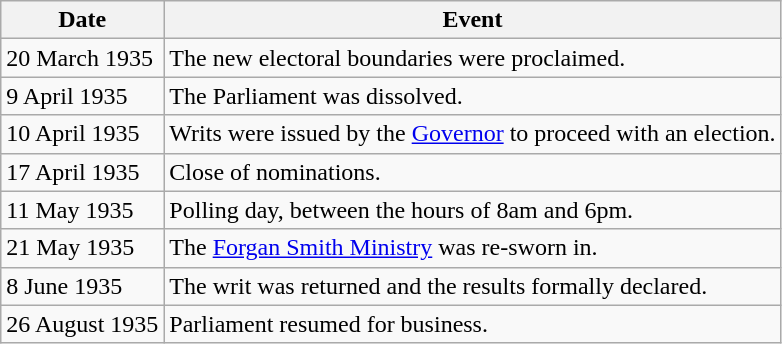<table class="wikitable">
<tr>
<th>Date</th>
<th>Event</th>
</tr>
<tr>
<td>20 March 1935</td>
<td>The new electoral boundaries were proclaimed.</td>
</tr>
<tr>
<td>9 April 1935</td>
<td>The Parliament was dissolved.</td>
</tr>
<tr>
<td>10 April 1935</td>
<td>Writs were issued by the <a href='#'>Governor</a> to proceed with an election.</td>
</tr>
<tr>
<td>17 April 1935</td>
<td>Close of nominations.</td>
</tr>
<tr>
<td>11 May 1935</td>
<td>Polling day, between the hours of 8am and 6pm.</td>
</tr>
<tr>
<td>21 May 1935</td>
<td>The <a href='#'>Forgan Smith Ministry</a> was re-sworn in.</td>
</tr>
<tr>
<td>8 June 1935</td>
<td>The writ was returned and the results formally declared.</td>
</tr>
<tr>
<td>26 August 1935</td>
<td>Parliament resumed for business.</td>
</tr>
</table>
